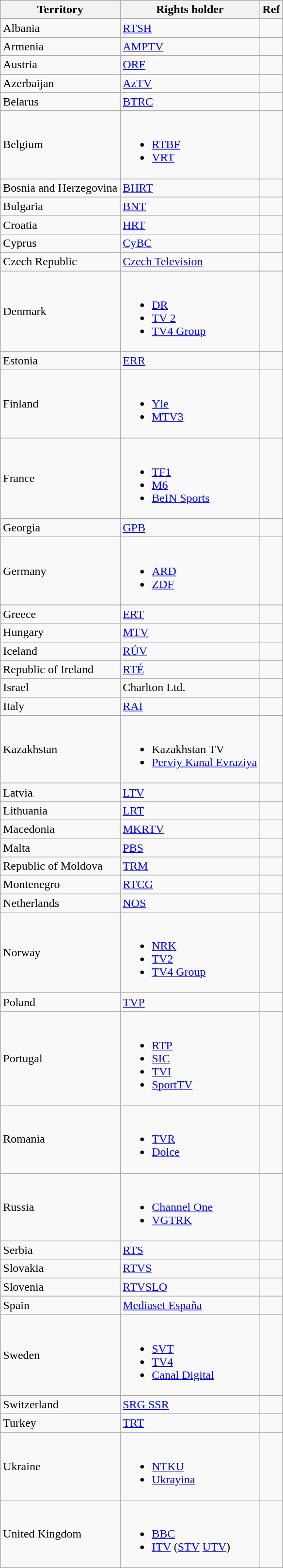<table class="wikitable">
<tr>
<th>Territory</th>
<th>Rights holder</th>
<th>Ref</th>
</tr>
<tr>
<td>Albania</td>
<td><a href='#'>RTSH</a></td>
<td></td>
</tr>
<tr>
<td>Armenia</td>
<td><a href='#'>AMPTV</a></td>
<td></td>
</tr>
<tr>
<td>Austria</td>
<td><a href='#'>ORF</a></td>
<td></td>
</tr>
<tr>
<td>Azerbaijan</td>
<td><a href='#'>AzTV</a></td>
<td></td>
</tr>
<tr>
<td>Belarus</td>
<td><a href='#'>BTRC</a></td>
<td></td>
</tr>
<tr>
<td>Belgium</td>
<td><br><ul><li><a href='#'>RTBF</a></li><li><a href='#'>VRT</a></li></ul></td>
<td></td>
</tr>
<tr>
<td>Bosnia and Herzegovina</td>
<td><a href='#'>BHRT</a></td>
<td></td>
</tr>
<tr>
<td>Bulgaria</td>
<td><a href='#'>BNT</a></td>
<td></td>
</tr>
<tr>
<td>Croatia</td>
<td><a href='#'>HRT</a></td>
<td></td>
</tr>
<tr>
<td>Cyprus</td>
<td><a href='#'>CyBC</a></td>
<td></td>
</tr>
<tr>
<td>Czech Republic</td>
<td><a href='#'>Czech Television</a></td>
<td></td>
</tr>
<tr>
<td>Denmark</td>
<td><br><ul><li><a href='#'>DR</a></li><li><a href='#'>TV 2</a></li><li><a href='#'>TV4 Group</a></li></ul></td>
<td></td>
</tr>
<tr>
<td>Estonia</td>
<td><a href='#'>ERR</a></td>
<td></td>
</tr>
<tr>
<td>Finland</td>
<td><br><ul><li><a href='#'>Yle</a></li><li><a href='#'>MTV3</a></li></ul></td>
<td></td>
</tr>
<tr>
<td>France</td>
<td><br><ul><li><a href='#'>TF1</a></li><li><a href='#'>M6</a></li><li><a href='#'>BeIN Sports</a></li></ul></td>
<td></td>
</tr>
<tr>
<td>Georgia</td>
<td><a href='#'>GPB</a></td>
<td></td>
</tr>
<tr>
<td>Germany</td>
<td><br><ul><li><a href='#'>ARD</a></li><li><a href='#'>ZDF</a></li></ul></td>
<td></td>
</tr>
<tr>
</tr>
<tr>
<td>Greece</td>
<td><a href='#'>ERT</a></td>
<td></td>
</tr>
<tr>
<td>Hungary</td>
<td><a href='#'>MTV</a></td>
<td></td>
</tr>
<tr>
<td>Iceland</td>
<td><a href='#'>RÚV</a></td>
<td></td>
</tr>
<tr>
<td>Republic of Ireland</td>
<td><a href='#'>RTÉ</a></td>
<td></td>
</tr>
<tr>
<td>Israel</td>
<td>Charlton Ltd.</td>
<td></td>
</tr>
<tr>
<td>Italy</td>
<td><a href='#'>RAI</a></td>
<td></td>
</tr>
<tr>
<td>Kazakhstan</td>
<td><br><ul><li>Kazakhstan TV</li><li><a href='#'>Perviy Kanal Evraziya</a></li></ul></td>
<td></td>
</tr>
<tr>
<td>Latvia</td>
<td><a href='#'>LTV</a></td>
<td></td>
</tr>
<tr>
<td>Lithuania</td>
<td><a href='#'>LRT</a></td>
<td></td>
</tr>
<tr>
<td>Macedonia</td>
<td><a href='#'>MKRTV</a></td>
<td></td>
</tr>
<tr>
<td>Malta</td>
<td><a href='#'>PBS</a></td>
<td></td>
</tr>
<tr>
<td>Republic of Moldova</td>
<td><a href='#'>TRM</a></td>
<td></td>
</tr>
<tr>
<td>Montenegro</td>
<td><a href='#'>RTCG</a></td>
<td></td>
</tr>
<tr>
<td>Netherlands</td>
<td><a href='#'>NOS</a></td>
<td></td>
</tr>
<tr>
<td>Norway</td>
<td><br><ul><li><a href='#'>NRK</a></li><li><a href='#'>TV2</a></li><li><a href='#'>TV4 Group</a></li></ul></td>
<td></td>
</tr>
<tr>
<td>Poland</td>
<td><a href='#'>TVP</a></td>
<td></td>
</tr>
<tr>
<td>Portugal</td>
<td><br><ul><li><a href='#'>RTP</a></li><li><a href='#'>SIC</a></li><li><a href='#'>TVI</a></li><li><a href='#'>SportTV</a></li></ul></td>
<td></td>
</tr>
<tr>
<td>Romania</td>
<td><br><ul><li><a href='#'>TVR</a></li><li><a href='#'>Dolce</a></li></ul></td>
<td></td>
</tr>
<tr>
<td>Russia</td>
<td><br><ul><li><a href='#'>Channel One</a></li><li><a href='#'>VGTRK</a></li></ul></td>
<td></td>
</tr>
<tr>
<td>Serbia</td>
<td><a href='#'>RTS</a></td>
<td></td>
</tr>
<tr>
<td>Slovakia</td>
<td><a href='#'>RTVS</a></td>
<td></td>
</tr>
<tr>
<td>Slovenia</td>
<td><a href='#'>RTVSLO</a></td>
<td></td>
</tr>
<tr>
<td>Spain</td>
<td><a href='#'>Mediaset España</a></td>
<td></td>
</tr>
<tr>
<td>Sweden</td>
<td><br><ul><li><a href='#'>SVT</a></li><li><a href='#'>TV4</a></li><li><a href='#'>Canal Digital</a></li></ul></td>
<td></td>
</tr>
<tr>
<td>Switzerland</td>
<td><a href='#'>SRG SSR</a></td>
<td></td>
</tr>
<tr>
<td>Turkey</td>
<td><a href='#'>TRT</a></td>
<td></td>
</tr>
<tr>
<td>Ukraine</td>
<td><br><ul><li><a href='#'>NTKU</a></li><li><a href='#'>Ukrayina</a></li></ul></td>
<td></td>
</tr>
<tr>
<td>United Kingdom</td>
<td><br><ul><li><a href='#'>BBC</a></li><li><a href='#'>ITV</a> (<a href='#'>STV</a> <a href='#'>UTV</a>)</li></ul></td>
<td></td>
</tr>
</table>
